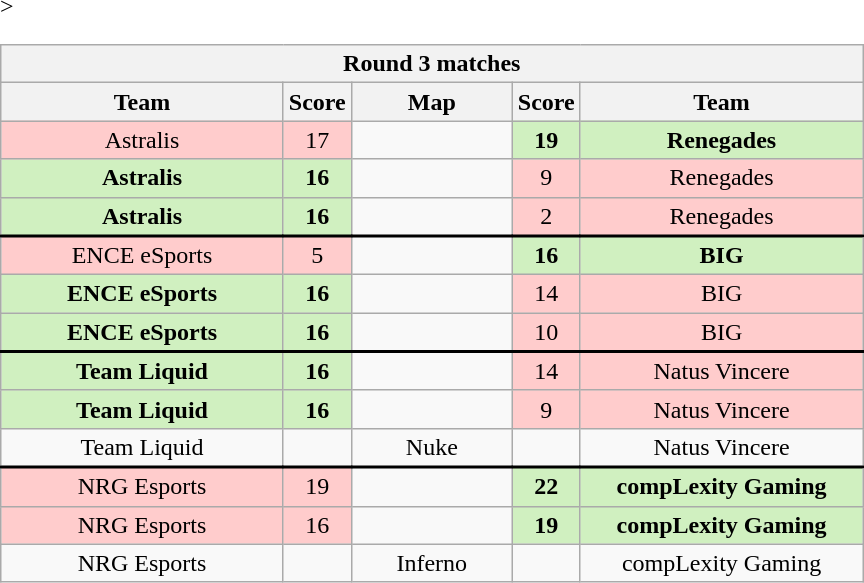<table class="wikitable" style="text-align: center;">
<tr>
<th colspan=5>Round 3 matches</th>
</tr>
<tr <noinclude>>
<th width="181px">Team</th>
<th width="20px">Score</th>
<th width="100px">Map</th>
<th width="20px">Score</th>
<th width="181px">Team</noinclude></th>
</tr>
<tr>
<td style="background: #FFCCCC;">Astralis</td>
<td style="background: #FFCCCC;">17</td>
<td></td>
<td style="background: #D0F0C0;"><strong>19</strong></td>
<td style="background: #D0F0C0;"><strong>Renegades</strong></td>
</tr>
<tr>
<td style="background: #D0F0C0;"><strong>Astralis</strong></td>
<td style="background: #D0F0C0;"><strong>16</strong></td>
<td></td>
<td style="background: #FFCCCC;">9</td>
<td style="background: #FFCCCC;">Renegades</td>
</tr>
<tr style="text-align:center;border-width:0 0 2px 0; border-style:solid;border-color:black;">
<td style="background: #D0F0C0;"><strong>Astralis</strong></td>
<td style="background: #D0F0C0;"><strong>16</strong></td>
<td></td>
<td style="background: #FFCCCC;">2</td>
<td style="background: #FFCCCC;">Renegades</td>
</tr>
<tr>
<td style="background: #FFCCCC;">ENCE eSports</td>
<td style="background: #FFCCCC;">5</td>
<td></td>
<td style="background: #D0F0C0;"><strong>16</strong></td>
<td style="background: #D0F0C0;"><strong>BIG</strong></td>
</tr>
<tr>
<td style="background: #D0F0C0;"><strong>ENCE eSports</strong></td>
<td style="background: #D0F0C0;"><strong>16</strong></td>
<td></td>
<td style="background: #FFCCCC;">14</td>
<td style="background: #FFCCCC;">BIG</td>
</tr>
<tr style="text-align:center;border-width:0 0 2px 0; border-style:solid;border-color:black;">
<td style="background: #D0F0C0;"><strong>ENCE eSports</strong></td>
<td style="background: #D0F0C0;"><strong>16</strong></td>
<td></td>
<td style="background: #FFCCCC;">10</td>
<td style="background: #FFCCCC;">BIG</td>
</tr>
<tr>
<td style="background: #D0F0C0;"><strong>Team Liquid</strong></td>
<td style="background: #D0F0C0;"><strong>16</strong></td>
<td></td>
<td style="background: #FFCCCC;">14</td>
<td style="background: #FFCCCC;">Natus Vincere</td>
</tr>
<tr>
<td style="background: #D0F0C0;"><strong>Team Liquid</strong></td>
<td style="background: #D0F0C0;"><strong>16</strong></td>
<td></td>
<td style="background: #FFCCCC;">9</td>
<td style="background: #FFCCCC;">Natus Vincere</td>
</tr>
<tr style="text-align:center;border-width:0 0 2px 0; border-style:solid;border-color:black;">
<td>Team Liquid</td>
<td></td>
<td>Nuke</td>
<td></td>
<td>Natus Vincere</td>
</tr>
<tr>
<td style="background: #FFCCCC;">NRG Esports</td>
<td style="background: #FFCCCC;">19</td>
<td></td>
<td style="background: #D0F0C0;"><strong>22</strong></td>
<td style="background: #D0F0C0;"><strong>compLexity Gaming</strong></td>
</tr>
<tr>
<td style="background: #FFCCCC;">NRG Esports</td>
<td style="background: #FFCCCC;">16</td>
<td></td>
<td style="background: #D0F0C0;"><strong>19</strong></td>
<td style="background: #D0F0C0;"><strong>compLexity Gaming</strong></td>
</tr>
<tr>
<td>NRG Esports</td>
<td></td>
<td>Inferno</td>
<td></td>
<td>compLexity Gaming</td>
</tr>
</table>
